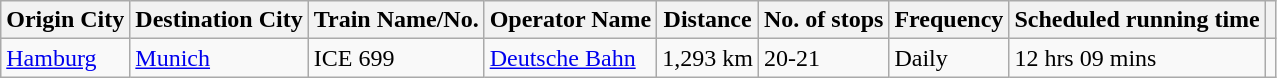<table class="wikitable sortable">
<tr>
<th>Origin City</th>
<th>Destination City</th>
<th>Train Name/No.</th>
<th>Operator Name</th>
<th>Distance</th>
<th>No. of stops</th>
<th>Frequency</th>
<th data-sort-type="number">Scheduled running time</th>
<th></th>
</tr>
<tr>
<td><a href='#'>Hamburg</a></td>
<td><a href='#'>Munich</a></td>
<td>ICE 699</td>
<td><a href='#'>Deutsche Bahn</a></td>
<td>1,293 km</td>
<td>20-21</td>
<td>Daily</td>
<td>12 hrs 09 mins</td>
<td></td>
</tr>
</table>
